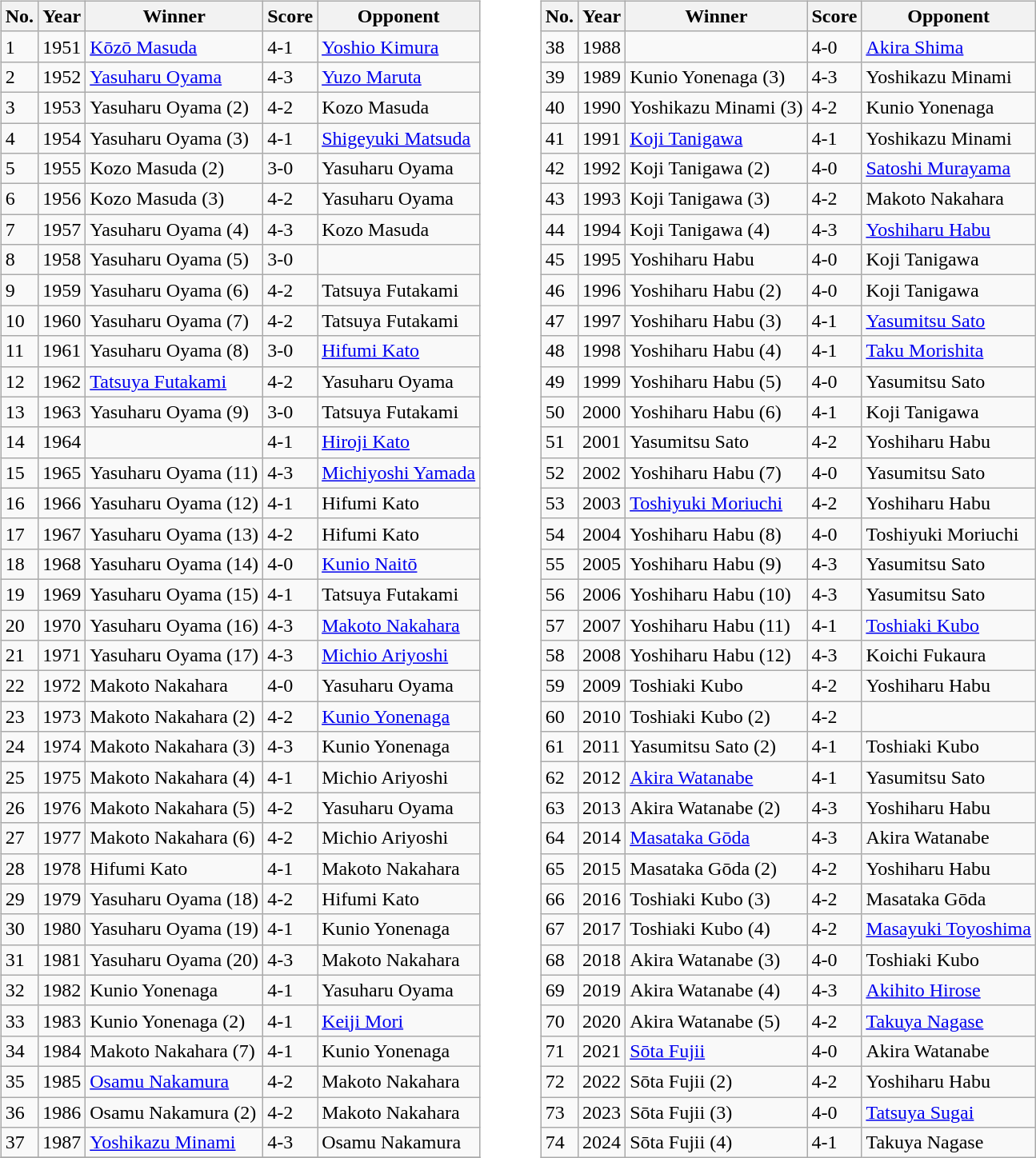<table>
<tr>
<td style="padding-right: 1em"><br><table class="wikitable sortable" border="1">
<tr>
<th>No.</th>
<th class="unsortable">Year</th>
<th class="unsortable">Winner</th>
<th class="unsortable">Score</th>
<th class="unsortable">Opponent</th>
</tr>
<tr>
<td>1</td>
<td>1951</td>
<td><a href='#'>Kōzō Masuda</a></td>
<td>4-1</td>
<td><a href='#'>Yoshio Kimura</a></td>
</tr>
<tr>
<td>2</td>
<td>1952</td>
<td><a href='#'>Yasuharu Oyama</a></td>
<td>4-3</td>
<td><a href='#'>Yuzo Maruta</a></td>
</tr>
<tr>
<td>3</td>
<td>1953</td>
<td>Yasuharu Oyama (2)</td>
<td>4-2</td>
<td>Kozo Masuda</td>
</tr>
<tr>
<td>4</td>
<td>1954</td>
<td>Yasuharu Oyama (3)</td>
<td>4-1</td>
<td><a href='#'>Shigeyuki Matsuda</a></td>
</tr>
<tr>
<td>5</td>
<td>1955</td>
<td>Kozo Masuda (2)</td>
<td>3-0</td>
<td>Yasuharu Oyama</td>
</tr>
<tr>
<td>6</td>
<td>1956</td>
<td>Kozo Masuda (3)</td>
<td>4-2</td>
<td>Yasuharu Oyama</td>
</tr>
<tr>
<td>7</td>
<td>1957</td>
<td>Yasuharu Oyama (4)</td>
<td>4-3</td>
<td>Kozo Masuda</td>
</tr>
<tr>
<td>8</td>
<td>1958</td>
<td>Yasuharu Oyama (5)</td>
<td>3-0</td>
<td></td>
</tr>
<tr>
<td>9</td>
<td>1959</td>
<td>Yasuharu Oyama (6)</td>
<td>4-2</td>
<td>Tatsuya Futakami</td>
</tr>
<tr>
<td>10</td>
<td>1960</td>
<td>Yasuharu Oyama (7)</td>
<td>4-2</td>
<td>Tatsuya Futakami</td>
</tr>
<tr>
<td>11</td>
<td>1961</td>
<td>Yasuharu Oyama (8)</td>
<td>3-0</td>
<td><a href='#'>Hifumi Kato</a></td>
</tr>
<tr>
<td>12</td>
<td>1962</td>
<td><a href='#'>Tatsuya Futakami</a></td>
<td>4-2</td>
<td>Yasuharu Oyama</td>
</tr>
<tr>
<td>13</td>
<td>1963</td>
<td>Yasuharu Oyama (9)</td>
<td>3-0</td>
<td>Tatsuya Futakami</td>
</tr>
<tr>
<td>14</td>
<td>1964</td>
<td></td>
<td>4-1</td>
<td><a href='#'>Hiroji Kato</a></td>
</tr>
<tr>
<td>15</td>
<td>1965</td>
<td>Yasuharu Oyama (11)</td>
<td>4-3</td>
<td><a href='#'>Michiyoshi Yamada</a></td>
</tr>
<tr>
<td>16</td>
<td>1966</td>
<td>Yasuharu Oyama (12)</td>
<td>4-1</td>
<td>Hifumi Kato</td>
</tr>
<tr>
<td>17</td>
<td>1967</td>
<td>Yasuharu Oyama (13)</td>
<td>4-2</td>
<td>Hifumi Kato</td>
</tr>
<tr>
<td>18</td>
<td>1968</td>
<td>Yasuharu Oyama (14)</td>
<td>4-0</td>
<td><a href='#'>Kunio Naitō</a></td>
</tr>
<tr>
<td>19</td>
<td>1969</td>
<td>Yasuharu Oyama (15)</td>
<td>4-1</td>
<td>Tatsuya Futakami</td>
</tr>
<tr>
<td>20</td>
<td>1970</td>
<td>Yasuharu Oyama (16)</td>
<td>4-3</td>
<td><a href='#'>Makoto Nakahara</a></td>
</tr>
<tr>
<td>21</td>
<td>1971</td>
<td>Yasuharu Oyama (17)</td>
<td>4-3</td>
<td><a href='#'>Michio Ariyoshi</a></td>
</tr>
<tr>
<td>22</td>
<td>1972</td>
<td>Makoto Nakahara</td>
<td>4-0</td>
<td>Yasuharu Oyama</td>
</tr>
<tr>
<td>23</td>
<td>1973</td>
<td>Makoto Nakahara (2)</td>
<td>4-2</td>
<td><a href='#'>Kunio Yonenaga</a></td>
</tr>
<tr>
<td>24</td>
<td>1974</td>
<td>Makoto Nakahara (3)</td>
<td>4-3</td>
<td>Kunio Yonenaga</td>
</tr>
<tr>
<td>25</td>
<td>1975</td>
<td>Makoto Nakahara (4)</td>
<td>4-1</td>
<td>Michio Ariyoshi</td>
</tr>
<tr>
<td>26</td>
<td>1976</td>
<td>Makoto Nakahara (5)</td>
<td>4-2</td>
<td>Yasuharu Oyama</td>
</tr>
<tr>
<td>27</td>
<td>1977</td>
<td>Makoto Nakahara (6)</td>
<td>4-2</td>
<td>Michio Ariyoshi</td>
</tr>
<tr>
<td>28</td>
<td>1978</td>
<td>Hifumi Kato</td>
<td>4-1</td>
<td>Makoto Nakahara</td>
</tr>
<tr>
<td>29</td>
<td>1979</td>
<td>Yasuharu Oyama (18)</td>
<td>4-2</td>
<td>Hifumi Kato</td>
</tr>
<tr>
<td>30</td>
<td>1980</td>
<td>Yasuharu Oyama (19)</td>
<td>4-1</td>
<td>Kunio Yonenaga</td>
</tr>
<tr>
<td>31</td>
<td>1981</td>
<td>Yasuharu Oyama (20)</td>
<td>4-3</td>
<td>Makoto Nakahara</td>
</tr>
<tr>
<td>32</td>
<td>1982</td>
<td>Kunio Yonenaga</td>
<td>4-1</td>
<td>Yasuharu Oyama</td>
</tr>
<tr>
<td>33</td>
<td>1983</td>
<td>Kunio Yonenaga (2)</td>
<td>4-1</td>
<td><a href='#'>Keiji Mori</a></td>
</tr>
<tr>
<td>34</td>
<td>1984</td>
<td>Makoto Nakahara (7)</td>
<td>4-1</td>
<td>Kunio Yonenaga</td>
</tr>
<tr>
<td>35</td>
<td>1985</td>
<td><a href='#'>Osamu Nakamura</a></td>
<td>4-2</td>
<td>Makoto Nakahara</td>
</tr>
<tr>
<td>36</td>
<td>1986</td>
<td>Osamu Nakamura (2)</td>
<td>4-2</td>
<td>Makoto Nakahara</td>
</tr>
<tr>
<td>37</td>
<td>1987</td>
<td><a href='#'>Yoshikazu Minami</a></td>
<td>4-3</td>
<td>Osamu Nakamura</td>
</tr>
<tr>
</tr>
</table>
</td>
<td style="padding-left: 1em; vertical-align:top"><br><table class="wikitable sortable" border="1">
<tr>
<th>No.</th>
<th class="unsortable">Year</th>
<th class="unsortable">Winner</th>
<th class="unsortable">Score</th>
<th class="unsortable">Opponent</th>
</tr>
<tr>
<td>38</td>
<td>1988</td>
<td></td>
<td>4-0</td>
<td><a href='#'>Akira Shima</a></td>
</tr>
<tr>
<td>39</td>
<td>1989</td>
<td>Kunio Yonenaga (3)</td>
<td>4-3</td>
<td>Yoshikazu Minami</td>
</tr>
<tr>
<td>40</td>
<td>1990</td>
<td>Yoshikazu Minami (3)</td>
<td>4-2</td>
<td>Kunio Yonenaga</td>
</tr>
<tr>
<td>41</td>
<td>1991</td>
<td><a href='#'>Koji Tanigawa</a></td>
<td>4-1</td>
<td>Yoshikazu Minami</td>
</tr>
<tr>
<td>42</td>
<td>1992</td>
<td>Koji Tanigawa (2)</td>
<td>4-0</td>
<td><a href='#'>Satoshi Murayama</a></td>
</tr>
<tr>
<td>43</td>
<td>1993</td>
<td>Koji Tanigawa (3)</td>
<td>4-2</td>
<td>Makoto Nakahara</td>
</tr>
<tr>
<td>44</td>
<td>1994</td>
<td>Koji Tanigawa (4)</td>
<td>4-3</td>
<td><a href='#'>Yoshiharu Habu</a></td>
</tr>
<tr>
<td>45</td>
<td>1995</td>
<td>Yoshiharu Habu</td>
<td>4-0</td>
<td>Koji Tanigawa</td>
</tr>
<tr>
<td>46</td>
<td>1996</td>
<td>Yoshiharu Habu (2)</td>
<td>4-0</td>
<td>Koji Tanigawa</td>
</tr>
<tr>
<td>47</td>
<td>1997</td>
<td>Yoshiharu Habu (3)</td>
<td>4-1</td>
<td><a href='#'>Yasumitsu Sato</a></td>
</tr>
<tr>
<td>48</td>
<td>1998</td>
<td>Yoshiharu Habu (4)</td>
<td>4-1</td>
<td><a href='#'>Taku Morishita</a></td>
</tr>
<tr>
<td>49</td>
<td>1999</td>
<td>Yoshiharu Habu (5)</td>
<td>4-0</td>
<td>Yasumitsu Sato</td>
</tr>
<tr>
<td>50</td>
<td>2000</td>
<td>Yoshiharu Habu (6)</td>
<td>4-1</td>
<td>Koji Tanigawa</td>
</tr>
<tr>
<td>51</td>
<td>2001</td>
<td>Yasumitsu Sato</td>
<td>4-2</td>
<td>Yoshiharu Habu</td>
</tr>
<tr>
<td>52</td>
<td>2002</td>
<td>Yoshiharu Habu (7)</td>
<td>4-0</td>
<td>Yasumitsu Sato</td>
</tr>
<tr>
<td>53</td>
<td>2003</td>
<td><a href='#'>Toshiyuki Moriuchi</a></td>
<td>4-2</td>
<td>Yoshiharu Habu</td>
</tr>
<tr>
<td>54</td>
<td>2004</td>
<td>Yoshiharu Habu (8)</td>
<td>4-0</td>
<td>Toshiyuki Moriuchi</td>
</tr>
<tr>
<td>55</td>
<td>2005</td>
<td>Yoshiharu Habu (9)</td>
<td>4-3</td>
<td>Yasumitsu Sato</td>
</tr>
<tr>
<td>56</td>
<td>2006</td>
<td>Yoshiharu Habu (10)</td>
<td>4-3</td>
<td>Yasumitsu Sato</td>
</tr>
<tr>
<td>57</td>
<td>2007</td>
<td>Yoshiharu Habu (11)</td>
<td>4-1</td>
<td><a href='#'>Toshiaki Kubo</a></td>
</tr>
<tr>
<td>58</td>
<td>2008</td>
<td>Yoshiharu Habu (12)</td>
<td>4-3</td>
<td>Koichi Fukaura</td>
</tr>
<tr>
<td>59</td>
<td>2009</td>
<td>Toshiaki Kubo</td>
<td>4-2</td>
<td>Yoshiharu Habu</td>
</tr>
<tr>
<td>60</td>
<td>2010</td>
<td>Toshiaki Kubo (2)</td>
<td>4-2</td>
<td></td>
</tr>
<tr>
<td>61</td>
<td>2011</td>
<td>Yasumitsu Sato (2)</td>
<td>4-1</td>
<td>Toshiaki Kubo</td>
</tr>
<tr>
<td>62</td>
<td>2012</td>
<td><a href='#'>Akira Watanabe</a></td>
<td>4-1</td>
<td>Yasumitsu Sato</td>
</tr>
<tr>
<td>63</td>
<td>2013</td>
<td>Akira Watanabe (2)</td>
<td>4-3</td>
<td>Yoshiharu Habu</td>
</tr>
<tr>
<td>64</td>
<td>2014</td>
<td><a href='#'>Masataka Gōda</a></td>
<td>4-3</td>
<td>Akira Watanabe</td>
</tr>
<tr>
<td>65</td>
<td>2015</td>
<td>Masataka Gōda (2)</td>
<td>4-2</td>
<td>Yoshiharu Habu</td>
</tr>
<tr>
<td>66</td>
<td>2016</td>
<td>Toshiaki Kubo (3)</td>
<td>4-2</td>
<td>Masataka Gōda</td>
</tr>
<tr>
<td>67</td>
<td>2017</td>
<td>Toshiaki Kubo (4)</td>
<td>4-2</td>
<td><a href='#'>Masayuki Toyoshima</a></td>
</tr>
<tr>
<td>68</td>
<td>2018</td>
<td>Akira Watanabe (3)</td>
<td>4-0</td>
<td>Toshiaki Kubo</td>
</tr>
<tr>
<td>69</td>
<td>2019</td>
<td>Akira Watanabe (4)</td>
<td>4-3</td>
<td><a href='#'>Akihito Hirose</a></td>
</tr>
<tr>
<td>70</td>
<td>2020</td>
<td>Akira Watanabe (5)</td>
<td>4-2</td>
<td><a href='#'>Takuya Nagase</a></td>
</tr>
<tr>
<td>71</td>
<td>2021</td>
<td><a href='#'>Sōta Fujii</a></td>
<td>4-0</td>
<td>Akira Watanabe</td>
</tr>
<tr>
<td>72</td>
<td>2022</td>
<td>Sōta Fujii (2)</td>
<td>4-2</td>
<td>Yoshiharu Habu</td>
</tr>
<tr>
<td>73</td>
<td>2023</td>
<td>Sōta Fujii (3)</td>
<td>4-0</td>
<td><a href='#'>Tatsuya Sugai</a></td>
</tr>
<tr>
<td>74</td>
<td>2024</td>
<td>Sōta Fujii (4)</td>
<td>4-1</td>
<td>Takuya Nagase</td>
</tr>
</table>
</td>
</tr>
</table>
